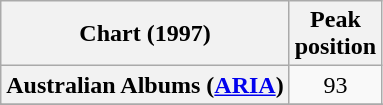<table class="wikitable sortable plainrowheaders" style="text-align:center">
<tr>
<th scope="col">Chart (1997)</th>
<th scope="col">Peak<br>position</th>
</tr>
<tr>
<th scope="row">Australian Albums (<a href='#'>ARIA</a>)</th>
<td>93</td>
</tr>
<tr>
</tr>
<tr>
</tr>
<tr>
</tr>
</table>
